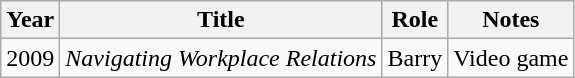<table class=wikitable>
<tr>
<th>Year</th>
<th>Title</th>
<th>Role</th>
<th>Notes</th>
</tr>
<tr>
<td>2009</td>
<td><em>Navigating Workplace Relations</em></td>
<td>Barry</td>
<td>Video game</td>
</tr>
</table>
